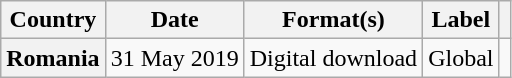<table class="wikitable plainrowheaders">
<tr>
<th scope="col">Country</th>
<th scope="col">Date</th>
<th scope="col">Format(s)</th>
<th scope="col">Label</th>
<th scope="col"></th>
</tr>
<tr>
<th scope="row">Romania</th>
<td>31 May 2019</td>
<td>Digital download</td>
<td>Global</td>
<td></td>
</tr>
</table>
